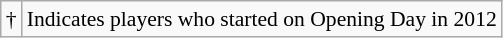<table class="wikitable" style="font-size: 90%;" border="1">
<tr>
<td>†</td>
<td>Indicates players who started on Opening Day in 2012</td>
</tr>
</table>
